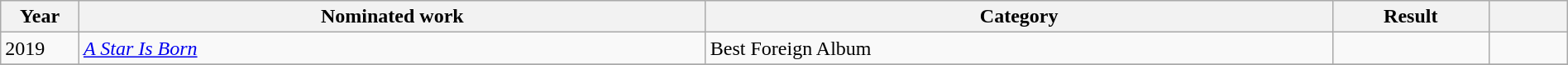<table class="wikitable" style="width:100%;">
<tr>
<th width=5%>Year</th>
<th style="width:40%;">Nominated work</th>
<th style="width:40%;">Category</th>
<th style="width:10%;">Result</th>
<th width=5%></th>
</tr>
<tr>
<td>2019</td>
<td><em><a href='#'>A Star Is Born</a></em></td>
<td>Best Foreign Album</td>
<td></td>
<td style="text-align:center;"></td>
</tr>
<tr>
</tr>
</table>
